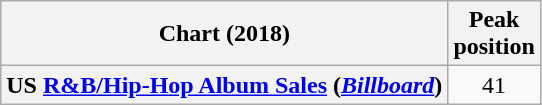<table class="wikitable sortable plainrowheaders" style="text-align:center">
<tr>
<th>Chart (2018)</th>
<th>Peak<br>position</th>
</tr>
<tr>
<th scope="row">US <a href='#'>R&B/Hip-Hop Album Sales</a> (<a href='#'><em>Billboard</em></a>)</th>
<td>41</td>
</tr>
</table>
